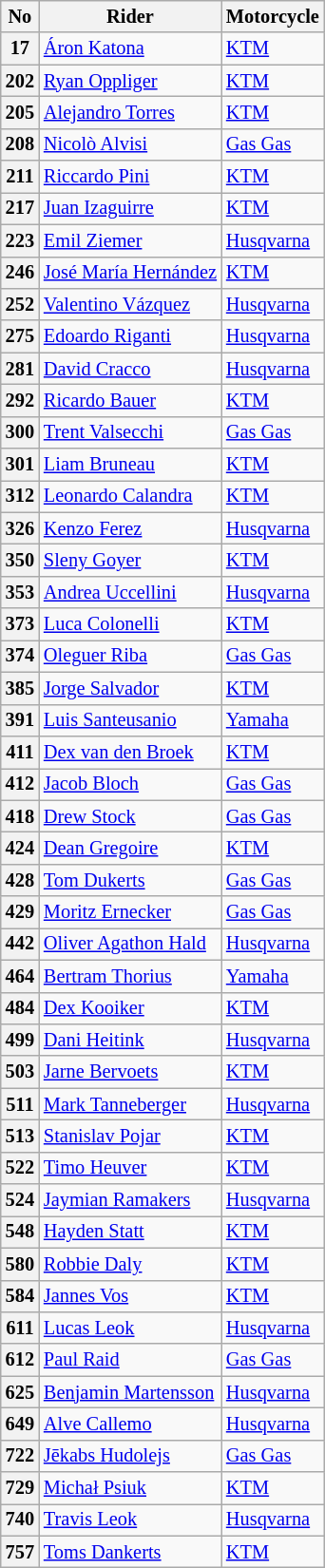<table class="wikitable" style="font-size: 85%;">
<tr>
<th>No</th>
<th>Rider</th>
<th>Motorcycle</th>
</tr>
<tr>
<th>17</th>
<td> <a href='#'>Áron Katona</a></td>
<td><a href='#'>KTM</a></td>
</tr>
<tr>
<th>202</th>
<td> <a href='#'>Ryan Oppliger</a></td>
<td><a href='#'>KTM</a></td>
</tr>
<tr>
<th>205</th>
<td> <a href='#'>Alejandro Torres</a></td>
<td><a href='#'>KTM</a></td>
</tr>
<tr>
<th>208</th>
<td> <a href='#'>Nicolò Alvisi</a></td>
<td><a href='#'>Gas Gas</a></td>
</tr>
<tr>
<th>211</th>
<td> <a href='#'>Riccardo Pini</a></td>
<td><a href='#'>KTM</a></td>
</tr>
<tr>
<th>217</th>
<td> <a href='#'>Juan Izaguirre</a></td>
<td><a href='#'>KTM</a></td>
</tr>
<tr>
<th>223</th>
<td> <a href='#'>Emil Ziemer</a></td>
<td><a href='#'>Husqvarna</a></td>
</tr>
<tr>
<th>246</th>
<td> <a href='#'>José María Hernández</a></td>
<td><a href='#'>KTM</a></td>
</tr>
<tr>
<th>252</th>
<td> <a href='#'>Valentino Vázquez</a></td>
<td><a href='#'>Husqvarna</a></td>
</tr>
<tr>
<th>275</th>
<td> <a href='#'>Edoardo Riganti</a></td>
<td><a href='#'>Husqvarna</a></td>
</tr>
<tr>
<th>281</th>
<td> <a href='#'>David Cracco</a></td>
<td><a href='#'>Husqvarna</a></td>
</tr>
<tr>
<th>292</th>
<td> <a href='#'>Ricardo Bauer</a></td>
<td><a href='#'>KTM</a></td>
</tr>
<tr>
<th>300</th>
<td> <a href='#'>Trent Valsecchi</a></td>
<td><a href='#'>Gas Gas</a></td>
</tr>
<tr>
<th>301</th>
<td> <a href='#'>Liam Bruneau</a></td>
<td><a href='#'>KTM</a></td>
</tr>
<tr>
<th>312</th>
<td> <a href='#'>Leonardo Calandra</a></td>
<td><a href='#'>KTM</a></td>
</tr>
<tr>
<th>326</th>
<td> <a href='#'>Kenzo Ferez</a></td>
<td><a href='#'>Husqvarna</a></td>
</tr>
<tr>
<th>350</th>
<td> <a href='#'>Sleny Goyer</a></td>
<td><a href='#'>KTM</a></td>
</tr>
<tr>
<th>353</th>
<td> <a href='#'>Andrea Uccellini</a></td>
<td><a href='#'>Husqvarna</a></td>
</tr>
<tr>
<th>373</th>
<td> <a href='#'>Luca Colonelli</a></td>
<td><a href='#'>KTM</a></td>
</tr>
<tr>
<th>374</th>
<td> <a href='#'>Oleguer Riba</a></td>
<td><a href='#'>Gas Gas</a></td>
</tr>
<tr>
<th>385</th>
<td> <a href='#'>Jorge Salvador</a></td>
<td><a href='#'>KTM</a></td>
</tr>
<tr>
<th>391</th>
<td> <a href='#'>Luis Santeusanio</a></td>
<td><a href='#'>Yamaha</a></td>
</tr>
<tr>
<th>411</th>
<td> <a href='#'>Dex van den Broek</a></td>
<td><a href='#'>KTM</a></td>
</tr>
<tr>
<th>412</th>
<td> <a href='#'>Jacob Bloch</a></td>
<td><a href='#'>Gas Gas</a></td>
</tr>
<tr>
<th>418</th>
<td> <a href='#'>Drew Stock</a></td>
<td><a href='#'>Gas Gas</a></td>
</tr>
<tr>
<th>424</th>
<td> <a href='#'>Dean Gregoire</a></td>
<td><a href='#'>KTM</a></td>
</tr>
<tr>
<th>428</th>
<td> <a href='#'>Tom Dukerts</a></td>
<td><a href='#'>Gas Gas</a></td>
</tr>
<tr>
<th>429</th>
<td> <a href='#'>Moritz Ernecker</a></td>
<td><a href='#'>Gas Gas</a></td>
</tr>
<tr>
<th>442</th>
<td> <a href='#'>Oliver Agathon Hald</a></td>
<td><a href='#'>Husqvarna</a></td>
</tr>
<tr>
<th>464</th>
<td> <a href='#'>Bertram Thorius</a></td>
<td><a href='#'>Yamaha</a></td>
</tr>
<tr>
<th>484</th>
<td> <a href='#'>Dex Kooiker</a></td>
<td><a href='#'>KTM</a></td>
</tr>
<tr>
<th>499</th>
<td> <a href='#'>Dani Heitink</a></td>
<td><a href='#'>Husqvarna</a></td>
</tr>
<tr>
<th>503</th>
<td> <a href='#'>Jarne Bervoets</a></td>
<td><a href='#'>KTM</a></td>
</tr>
<tr>
<th>511</th>
<td> <a href='#'>Mark Tanneberger</a></td>
<td><a href='#'>Husqvarna</a></td>
</tr>
<tr>
<th>513</th>
<td> <a href='#'>Stanislav Pojar</a></td>
<td><a href='#'>KTM</a></td>
</tr>
<tr>
<th>522</th>
<td> <a href='#'>Timo Heuver</a></td>
<td><a href='#'>KTM</a></td>
</tr>
<tr>
<th>524</th>
<td> <a href='#'>Jaymian Ramakers</a></td>
<td><a href='#'>Husqvarna</a></td>
</tr>
<tr>
<th>548</th>
<td> <a href='#'>Hayden Statt</a></td>
<td><a href='#'>KTM</a></td>
</tr>
<tr>
<th>580</th>
<td> <a href='#'>Robbie Daly</a></td>
<td><a href='#'>KTM</a></td>
</tr>
<tr>
<th>584</th>
<td> <a href='#'>Jannes Vos</a></td>
<td><a href='#'>KTM</a></td>
</tr>
<tr>
<th>611</th>
<td> <a href='#'>Lucas Leok</a></td>
<td><a href='#'>Husqvarna</a></td>
</tr>
<tr>
<th>612</th>
<td> <a href='#'>Paul Raid</a></td>
<td><a href='#'>Gas Gas</a></td>
</tr>
<tr>
<th>625</th>
<td> <a href='#'>Benjamin Martensson</a></td>
<td><a href='#'>Husqvarna</a></td>
</tr>
<tr>
<th>649</th>
<td> <a href='#'>Alve Callemo</a></td>
<td><a href='#'>Husqvarna</a></td>
</tr>
<tr>
<th>722</th>
<td> <a href='#'>Jēkabs Hudolejs</a></td>
<td><a href='#'>Gas Gas</a></td>
</tr>
<tr>
<th>729</th>
<td> <a href='#'>Michał Psiuk</a></td>
<td><a href='#'>KTM</a></td>
</tr>
<tr>
<th>740</th>
<td> <a href='#'>Travis Leok</a></td>
<td><a href='#'>Husqvarna</a></td>
</tr>
<tr>
<th>757</th>
<td> <a href='#'>Toms Dankerts</a></td>
<td><a href='#'>KTM</a></td>
</tr>
</table>
